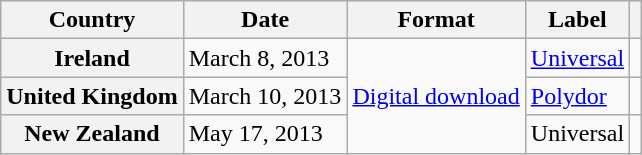<table class="wikitable plainrowheaders">
<tr>
<th scope="col">Country</th>
<th scope="col">Date</th>
<th scope="col">Format</th>
<th scope="col">Label</th>
<th scope="col"></th>
</tr>
<tr>
<th scope="row">Ireland</th>
<td>March 8, 2013</td>
<td rowspan="3"><a href='#'>Digital download</a></td>
<td><a href='#'>Universal</a></td>
<td style="text-align: center;"></td>
</tr>
<tr>
<th scope="row">United Kingdom</th>
<td>March 10, 2013</td>
<td><a href='#'>Polydor</a></td>
<td style="text-align: center;"></td>
</tr>
<tr>
<th scope="row">New Zealand</th>
<td>May 17, 2013</td>
<td>Universal</td>
<td style="text-align: center;"></td>
</tr>
</table>
